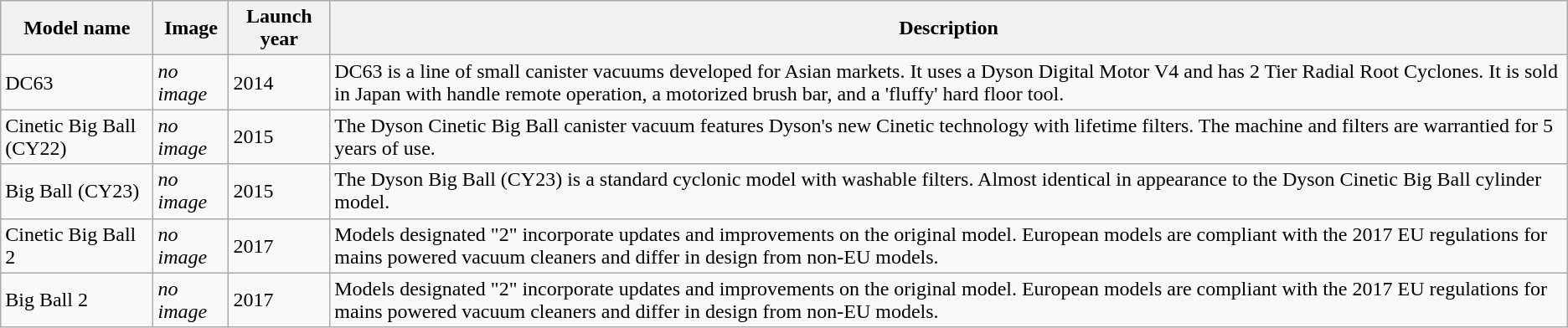<table class="wikitable sortable">
<tr>
<th>Model name</th>
<th>Image</th>
<th>Launch year</th>
<th>Description</th>
</tr>
<tr>
<td>DC63</td>
<td><em>no image</em></td>
<td>2014</td>
<td>DC63 is a line of small canister vacuums developed for Asian markets. It uses a Dyson Digital Motor V4 and has 2 Tier Radial Root Cyclones. It is sold in Japan with handle remote operation, a motorized brush bar, and a 'fluffy' hard floor tool.</td>
</tr>
<tr>
<td>Cinetic Big Ball (CY22)</td>
<td><em>no image</em></td>
<td>2015</td>
<td>The Dyson Cinetic Big Ball canister vacuum features Dyson's new Cinetic technology with lifetime filters. The machine and filters are warrantied for 5 years of use.</td>
</tr>
<tr>
<td>Big Ball (CY23)</td>
<td><em>no image</em></td>
<td>2015</td>
<td>The Dyson Big Ball (CY23) is a standard cyclonic model with washable filters. Almost identical in appearance to the Dyson Cinetic Big Ball cylinder model.</td>
</tr>
<tr>
<td>Cinetic Big Ball 2</td>
<td><em>no image</em></td>
<td>2017</td>
<td>Models designated "2" incorporate updates and improvements on the original model. European models are compliant with the 2017 EU regulations for mains powered vacuum cleaners and differ in design from non-EU models.</td>
</tr>
<tr>
<td>Big Ball 2</td>
<td><em>no image</em></td>
<td>2017</td>
<td>Models designated "2" incorporate updates and improvements on the original model. European models are compliant with the 2017 EU regulations for mains powered vacuum cleaners and differ in design from non-EU models.</td>
</tr>
</table>
